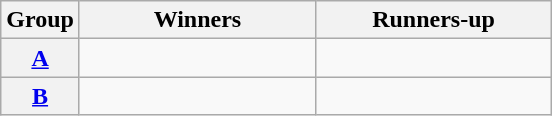<table class=wikitable>
<tr>
<th>Group</th>
<th width=150>Winners</th>
<th width=150>Runners-up</th>
</tr>
<tr>
<th><a href='#'>A</a></th>
<td></td>
<td></td>
</tr>
<tr>
<th><a href='#'>B</a></th>
<td></td>
<td></td>
</tr>
</table>
